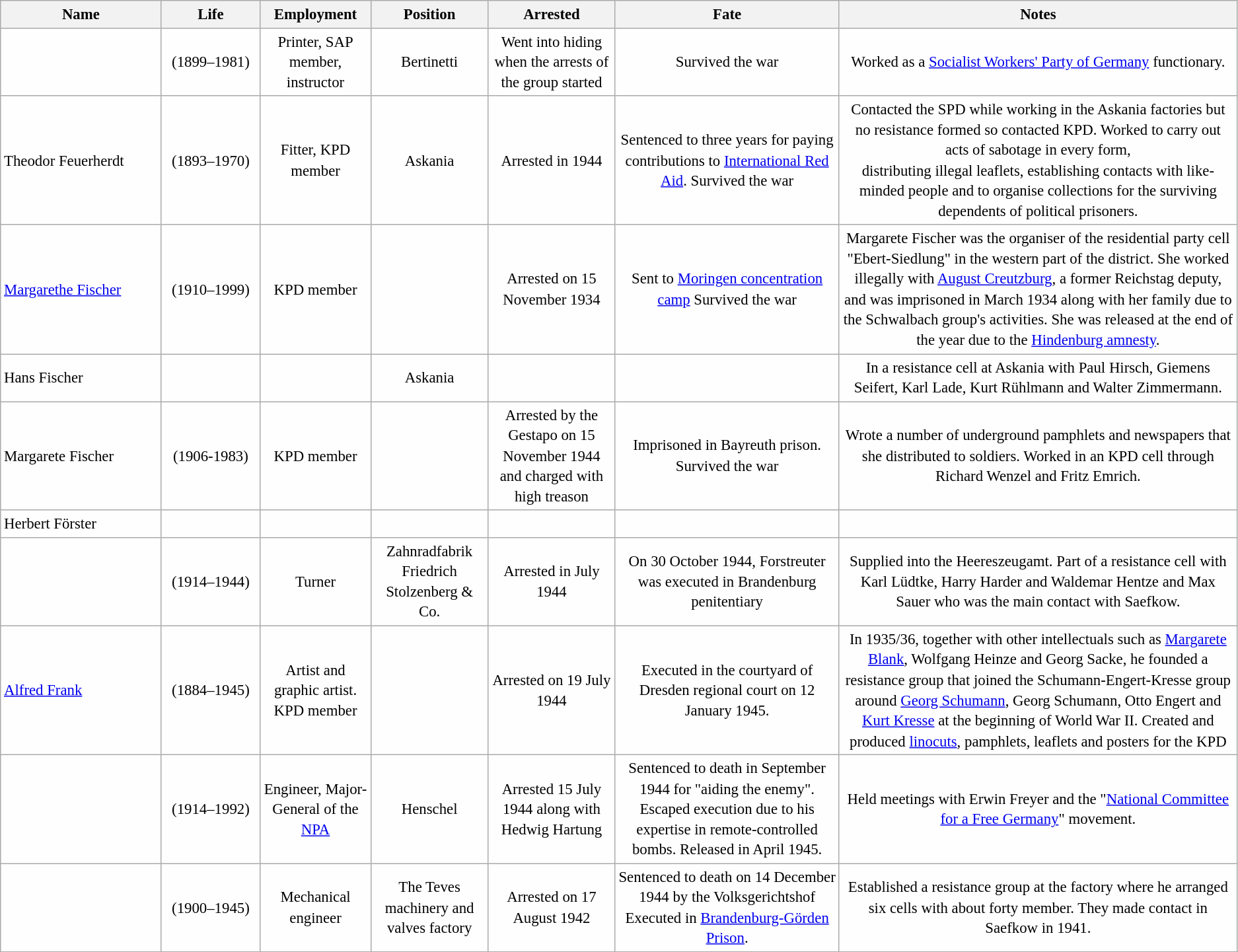<table class="wikitable sortable" style="table-layout:fixed;background-color:#FEFEFE;font-size:95%;padding:0.30em;line-height:1.35em;">
<tr>
<th scope="col"  width=13%>Name</th>
<th scope="col"  width=8%>Life</th>
<th scope="col">Employment</th>
<th scope="col">Position</th>
<th scope="col">Arrested</th>
<th scope="col">Fate</th>
<th scope="col">Notes</th>
</tr>
<tr>
<td></td>
<td style="text-align: center;">(1899–1981)</td>
<td style="text-align: center;">Printer, SAP member, instructor</td>
<td style="text-align: center;">Bertinetti</td>
<td style="text-align: center;">Went into hiding when the arrests of the group started</td>
<td style="text-align: center;">Survived the war</td>
<td style="text-align: center;">Worked as a <a href='#'>Socialist Workers' Party of Germany</a> functionary.</td>
</tr>
<tr>
<td>Theodor Feuerherdt</td>
<td style="text-align: center;">(1893–1970)</td>
<td style="text-align: center;">Fitter, KPD member</td>
<td style="text-align: center;">Askania</td>
<td style="text-align: center;">Arrested in 1944</td>
<td style="text-align: center;">Sentenced to three years for paying contributions to <a href='#'>International Red Aid</a>. Survived the war</td>
<td style="text-align: center;">Contacted the SPD while working in the Askania factories but no resistance formed so contacted KPD. Worked to carry out acts of sabotage in every form,<br>distributing illegal leaflets, establishing contacts with like-minded people and to organise collections for the surviving dependents of political prisoners.</td>
</tr>
<tr>
<td><a href='#'>Margarethe Fischer</a></td>
<td style="text-align: center;">(1910–1999)</td>
<td style="text-align: center;">KPD member</td>
<td style="text-align: center;"></td>
<td style="text-align: center;">Arrested on 15 November 1934</td>
<td style="text-align: center;">Sent to <a href='#'>Moringen concentration camp</a> Survived the war</td>
<td style="text-align: center;">Margarete Fischer was the organiser of the residential party cell "Ebert-Siedlung" in the western part of the district. She worked illegally with <a href='#'>August Creutzburg</a>, a former Reichstag deputy, and was imprisoned in March 1934 along with her family due to the Schwalbach group's activities. She was released at the end of the year due to the <a href='#'>Hindenburg amnesty</a>.</td>
</tr>
<tr>
<td>Hans Fischer</td>
<td style="text-align: center;"></td>
<td style="text-align: center;"></td>
<td style="text-align: center;">Askania</td>
<td style="text-align: center;"></td>
<td style="text-align: center;"></td>
<td style="text-align: center;">In a resistance cell at Askania with Paul Hirsch, Giemens Seifert, Karl Lade, Kurt Rühlmann and Walter Zimmermann.</td>
</tr>
<tr>
<td>Margarete Fischer</td>
<td style="text-align: center;">(1906-1983)</td>
<td style="text-align: center;">KPD member</td>
<td style="text-align: center;"></td>
<td style="text-align: center;">Arrested by the Gestapo on 15 November 1944 and charged with high treason</td>
<td style="text-align: center;">Imprisoned in Bayreuth prison. Survived the war</td>
<td style="text-align: center;">Wrote a number of underground pamphlets and newspapers that she distributed to soldiers. Worked in an KPD cell through Richard Wenzel and Fritz Emrich.  </td>
</tr>
<tr>
<td>Herbert Förster</td>
<td style="text-align: center;"></td>
<td style="text-align: center;"></td>
<td style="text-align: center;"></td>
<td style="text-align: center;"></td>
<td style="text-align: center;"></td>
<td style="text-align: center;"></td>
</tr>
<tr>
<td></td>
<td style="text-align: center;">(1914–1944)</td>
<td style="text-align: center;">Turner</td>
<td style="text-align: center;">Zahnradfabrik Friedrich Stolzenberg & Co.</td>
<td style="text-align: center;">Arrested in July 1944</td>
<td style="text-align: center;">On 30 October 1944, Forstreuter was executed in Brandenburg penitentiary</td>
<td style="text-align: center;">Supplied into the Heereszeugamt. Part of a resistance cell with Karl Lüdtke, Harry Harder and Waldemar Hentze and Max Sauer who was the main contact with Saefkow.</td>
</tr>
<tr>
<td><a href='#'>Alfred Frank</a></td>
<td style="text-align: center;">(1884–1945)</td>
<td style="text-align: center;">Artist and graphic artist. KPD member</td>
<td style="text-align: center;"></td>
<td style="text-align: center;">Arrested on 19 July 1944</td>
<td style="text-align: center;">Executed in the courtyard of Dresden regional court on 12 January 1945.</td>
<td style="text-align: center;">In 1935/36, together with other intellectuals such as <a href='#'>Margarete Blank</a>, Wolfgang Heinze and Georg Sacke, he founded a resistance group that joined the Schumann-Engert-Kresse group around <a href='#'>Georg Schumann</a>, Georg Schumann, Otto Engert and <a href='#'>Kurt Kresse</a> at the beginning of World War II. Created and produced <a href='#'>linocuts</a>, pamphlets, leaflets and posters for the KPD </td>
</tr>
<tr>
<td></td>
<td style="text-align: center;">(1914–1992)</td>
<td style="text-align: center;">Engineer, Major-General of the <a href='#'>NPA</a></td>
<td style="text-align: center;">Henschel</td>
<td style="text-align: center;">Arrested 15 July 1944 along with Hedwig Hartung</td>
<td style="text-align: center;">Sentenced to death in September 1944 for "aiding the enemy". Escaped execution due to his expertise in remote-controlled bombs. Released in April 1945.</td>
<td style="text-align: center;">Held meetings with Erwin Freyer and the "<a href='#'>National Committee for a Free Germany</a>" movement.</td>
</tr>
<tr>
<td></td>
<td style="text-align: center;">(1900–1945)</td>
<td style="text-align: center;">Mechanical engineer</td>
<td style="text-align: center;">The Teves machinery and valves factory</td>
<td style="text-align: center;">Arrested on 17 August 1942</td>
<td style="text-align: center;">Sentenced to death on 14 December 1944 by the Volksgerichtshof  Executed in <a href='#'>Brandenburg-Görden Prison</a>.</td>
<td style="text-align: center;">Established a resistance group at the factory where he arranged six cells with about forty member. They made contact in Saefkow in 1941.</td>
</tr>
<tr>
</tr>
</table>
